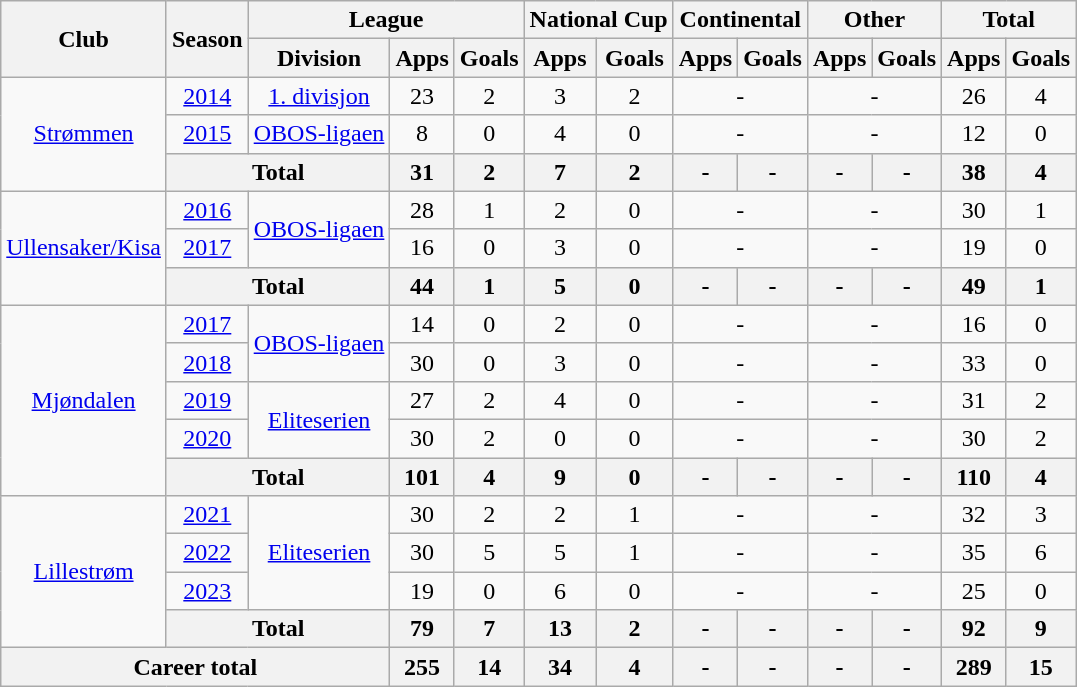<table class="wikitable" style="text-align: center;">
<tr>
<th rowspan="2">Club</th>
<th rowspan="2">Season</th>
<th colspan="3">League</th>
<th colspan="2">National Cup</th>
<th colspan="2">Continental</th>
<th colspan="2">Other</th>
<th colspan="2">Total</th>
</tr>
<tr>
<th>Division</th>
<th>Apps</th>
<th>Goals</th>
<th>Apps</th>
<th>Goals</th>
<th>Apps</th>
<th>Goals</th>
<th>Apps</th>
<th>Goals</th>
<th>Apps</th>
<th>Goals</th>
</tr>
<tr>
<td rowspan="3"><a href='#'>Strømmen</a></td>
<td><a href='#'>2014</a></td>
<td rowspan="1"><a href='#'>1. divisjon</a></td>
<td>23</td>
<td>2</td>
<td>3</td>
<td>2</td>
<td colspan="2">-</td>
<td colspan="2">-</td>
<td>26</td>
<td>4</td>
</tr>
<tr>
<td><a href='#'>2015</a></td>
<td rowspan="1"><a href='#'>OBOS-ligaen</a></td>
<td>8</td>
<td>0</td>
<td>4</td>
<td>0</td>
<td colspan="2">-</td>
<td colspan="2">-</td>
<td>12</td>
<td>0</td>
</tr>
<tr>
<th colspan="2">Total</th>
<th>31</th>
<th>2</th>
<th>7</th>
<th>2</th>
<th>-</th>
<th>-</th>
<th>-</th>
<th>-</th>
<th>38</th>
<th>4</th>
</tr>
<tr>
<td rowspan="3"><a href='#'>Ullensaker/Kisa</a></td>
<td><a href='#'>2016</a></td>
<td rowspan="2"><a href='#'>OBOS-ligaen</a></td>
<td>28</td>
<td>1</td>
<td>2</td>
<td>0</td>
<td colspan="2">-</td>
<td colspan="2">-</td>
<td>30</td>
<td>1</td>
</tr>
<tr>
<td><a href='#'>2017</a></td>
<td>16</td>
<td>0</td>
<td>3</td>
<td>0</td>
<td colspan="2">-</td>
<td colspan="2">-</td>
<td>19</td>
<td>0</td>
</tr>
<tr>
<th colspan="2">Total</th>
<th>44</th>
<th>1</th>
<th>5</th>
<th>0</th>
<th>-</th>
<th>-</th>
<th>-</th>
<th>-</th>
<th>49</th>
<th>1</th>
</tr>
<tr>
<td rowspan="5"><a href='#'>Mjøndalen</a></td>
<td><a href='#'>2017</a></td>
<td rowspan="2"><a href='#'>OBOS-ligaen</a></td>
<td>14</td>
<td>0</td>
<td>2</td>
<td>0</td>
<td colspan="2">-</td>
<td colspan="2">-</td>
<td>16</td>
<td>0</td>
</tr>
<tr>
<td><a href='#'>2018</a></td>
<td>30</td>
<td>0</td>
<td>3</td>
<td>0</td>
<td colspan="2">-</td>
<td colspan="2">-</td>
<td>33</td>
<td>0</td>
</tr>
<tr>
<td><a href='#'>2019</a></td>
<td rowspan="2"><a href='#'>Eliteserien</a></td>
<td>27</td>
<td>2</td>
<td>4</td>
<td>0</td>
<td colspan="2">-</td>
<td colspan="2">-</td>
<td>31</td>
<td>2</td>
</tr>
<tr>
<td><a href='#'>2020</a></td>
<td>30</td>
<td>2</td>
<td>0</td>
<td>0</td>
<td colspan="2">-</td>
<td colspan="2">-</td>
<td>30</td>
<td>2</td>
</tr>
<tr>
<th colspan="2">Total</th>
<th>101</th>
<th>4</th>
<th>9</th>
<th>0</th>
<th>-</th>
<th>-</th>
<th>-</th>
<th>-</th>
<th>110</th>
<th>4</th>
</tr>
<tr>
<td rowspan="4"><a href='#'>Lillestrøm</a></td>
<td><a href='#'>2021</a></td>
<td rowspan="3"><a href='#'>Eliteserien</a></td>
<td>30</td>
<td>2</td>
<td>2</td>
<td>1</td>
<td colspan="2">-</td>
<td colspan="2">-</td>
<td>32</td>
<td>3</td>
</tr>
<tr>
<td><a href='#'>2022</a></td>
<td>30</td>
<td>5</td>
<td>5</td>
<td>1</td>
<td colspan="2">-</td>
<td colspan="2">-</td>
<td>35</td>
<td>6</td>
</tr>
<tr>
<td><a href='#'>2023</a></td>
<td>19</td>
<td>0</td>
<td>6</td>
<td>0</td>
<td colspan="2">-</td>
<td colspan="2">-</td>
<td>25</td>
<td>0</td>
</tr>
<tr>
<th colspan="2">Total</th>
<th>79</th>
<th>7</th>
<th>13</th>
<th>2</th>
<th>-</th>
<th>-</th>
<th>-</th>
<th>-</th>
<th>92</th>
<th>9</th>
</tr>
<tr>
<th colspan="3">Career total</th>
<th>255</th>
<th>14</th>
<th>34</th>
<th>4</th>
<th>-</th>
<th>-</th>
<th>-</th>
<th>-</th>
<th>289</th>
<th>15</th>
</tr>
</table>
